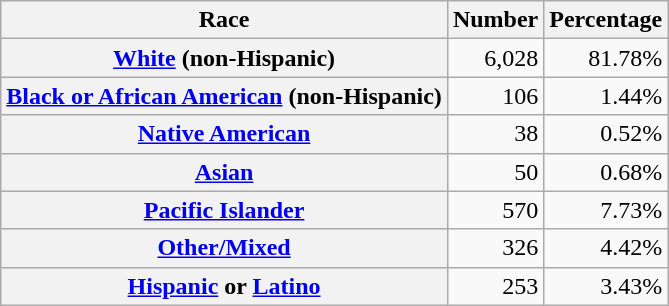<table class="wikitable" style="text-align:right">
<tr>
<th scope="col">Race</th>
<th scope="col">Number</th>
<th scope="col">Percentage</th>
</tr>
<tr>
<th scope="row"><a href='#'>White</a> (non-Hispanic)</th>
<td>6,028</td>
<td>81.78%</td>
</tr>
<tr>
<th scope="row"><a href='#'>Black or African American</a> (non-Hispanic)</th>
<td>106</td>
<td>1.44%</td>
</tr>
<tr>
<th scope="row"><a href='#'>Native American</a></th>
<td>38</td>
<td>0.52%</td>
</tr>
<tr>
<th scope="row"><a href='#'>Asian</a></th>
<td>50</td>
<td>0.68%</td>
</tr>
<tr>
<th scope="row"><a href='#'>Pacific Islander</a></th>
<td>570</td>
<td>7.73%</td>
</tr>
<tr>
<th scope="row"><a href='#'>Other/Mixed</a></th>
<td>326</td>
<td>4.42%</td>
</tr>
<tr>
<th scope="row"><a href='#'>Hispanic</a> or <a href='#'>Latino</a></th>
<td>253</td>
<td>3.43%</td>
</tr>
</table>
